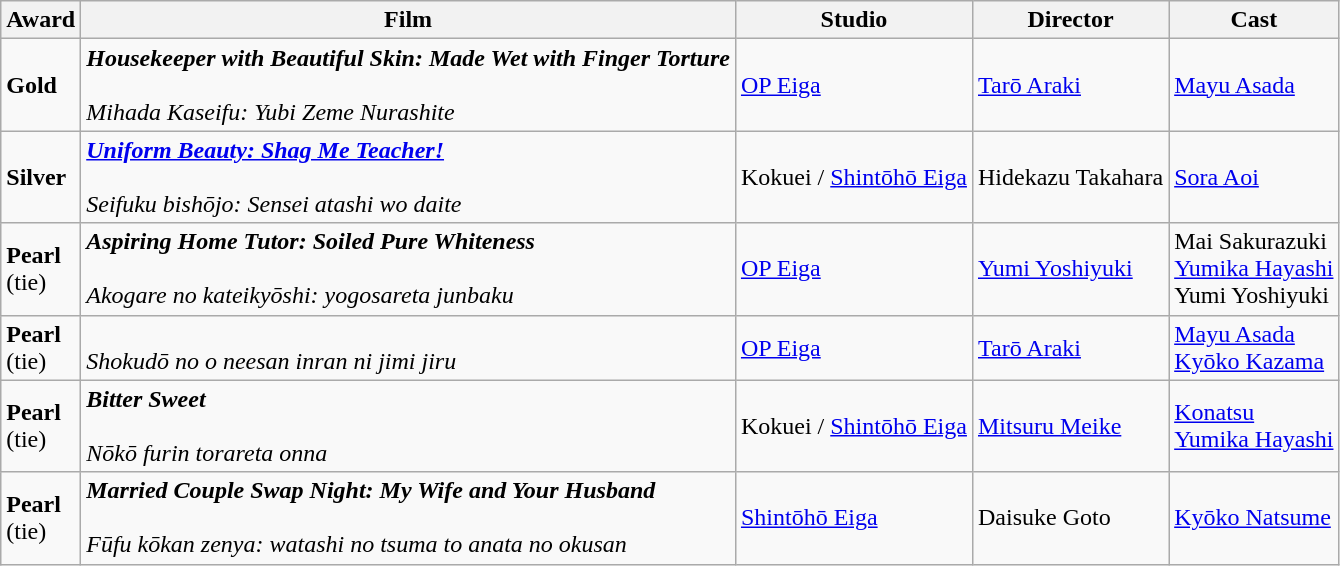<table class="wikitable">
<tr>
<th>Award</th>
<th>Film</th>
<th>Studio</th>
<th>Director</th>
<th>Cast</th>
</tr>
<tr>
<td><strong>Gold</strong></td>
<td><strong><em>Housekeeper with Beautiful Skin: Made Wet with Finger Torture</em></strong><br><br><em>Mihada Kaseifu: Yubi Zeme Nurashite</em></td>
<td><a href='#'>OP Eiga</a></td>
<td><a href='#'>Tarō Araki</a></td>
<td><a href='#'>Mayu Asada</a></td>
</tr>
<tr>
<td><strong>Silver</strong></td>
<td><strong><em><a href='#'>Uniform Beauty: Shag Me Teacher!</a></em></strong><br><br><em>Seifuku bishōjo: Sensei atashi wo daite</em></td>
<td>Kokuei / <a href='#'>Shintōhō Eiga</a></td>
<td>Hidekazu Takahara</td>
<td><a href='#'>Sora Aoi</a></td>
</tr>
<tr>
<td><strong>Pearl</strong><br>(tie)</td>
<td><strong><em>Aspiring Home Tutor: Soiled Pure Whiteness</em></strong><br><br><em>Akogare no kateikyōshi: yogosareta junbaku</em></td>
<td><a href='#'>OP Eiga</a></td>
<td><a href='#'>Yumi Yoshiyuki</a></td>
<td>Mai Sakurazuki<br><a href='#'>Yumika Hayashi</a><br>Yumi Yoshiyuki</td>
</tr>
<tr>
<td><strong>Pearl</strong><br>(tie)</td>
<td><br><em>Shokudō no o neesan inran ni jimi jiru</em></td>
<td><a href='#'>OP Eiga</a></td>
<td><a href='#'>Tarō Araki</a></td>
<td><a href='#'>Mayu Asada</a><br><a href='#'>Kyōko Kazama</a></td>
</tr>
<tr>
<td><strong>Pearl</strong><br>(tie)</td>
<td><strong><em>Bitter Sweet</em></strong><br><br><em>Nōkō furin torareta onna</em></td>
<td>Kokuei / <a href='#'>Shintōhō Eiga</a></td>
<td><a href='#'>Mitsuru Meike</a></td>
<td><a href='#'>Konatsu</a><br><a href='#'>Yumika Hayashi</a></td>
</tr>
<tr>
<td><strong>Pearl</strong><br>(tie)</td>
<td><strong><em>Married Couple Swap Night: My Wife and Your Husband</em></strong><br><br><em>Fūfu kōkan zenya: watashi no tsuma to anata no okusan</em></td>
<td><a href='#'>Shintōhō Eiga</a></td>
<td>Daisuke Goto</td>
<td><a href='#'>Kyōko Natsume</a></td>
</tr>
</table>
